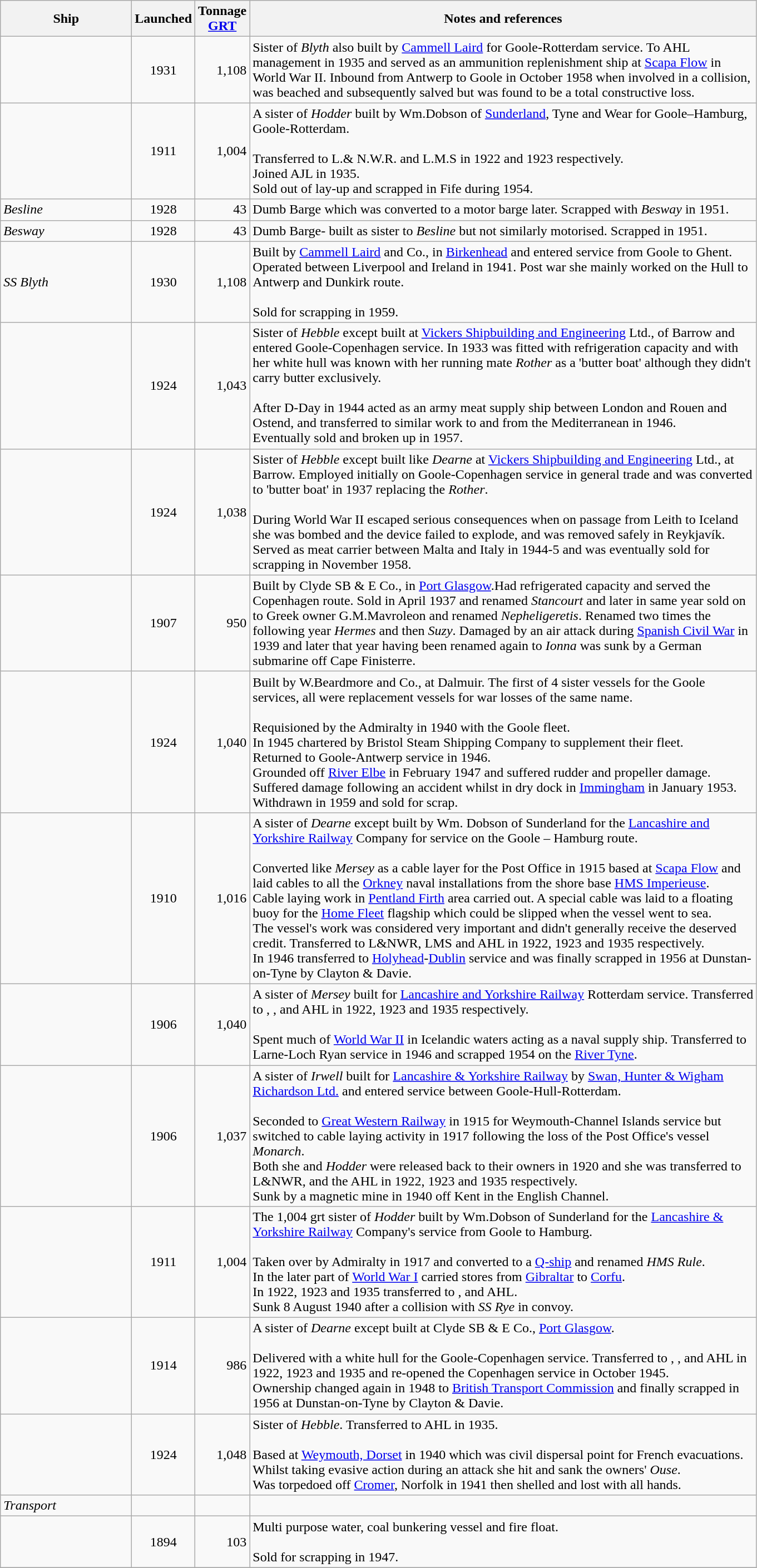<table class="wikitable sortable">
<tr>
<th scope="col" width="150px">Ship</th>
<th scope="col" width="25px">Launched</th>
<th scope="col" width="25px">Tonnage <a href='#'>GRT</a></th>
<th scope="col" width="600px">Notes and references</th>
</tr>
<tr>
<td></td>
<td align="center">1931</td>
<td align="right">1,108</td>
<td>Sister of <em>Blyth</em> also built by <a href='#'>Cammell Laird</a> for Goole-Rotterdam service. To AHL management in 1935 and served as an ammunition replenishment ship at <a href='#'>Scapa Flow</a> in World War II. Inbound from Antwerp to Goole in October 1958 when involved in a collision, was beached and subsequently salved but was found to be a total constructive loss.</td>
</tr>
<tr>
<td></td>
<td align="center">1911</td>
<td align="right">1,004</td>
<td>A sister of <em>Hodder</em> built by Wm.Dobson of <a href='#'>Sunderland</a>, Tyne and Wear for Goole–Hamburg, Goole-Rotterdam.<br><br>Transferred to L.& N.W.R. and L.M.S in 1922 and 1923 respectively.<br>
Joined AJL in 1935.<br>
Sold out of lay-up and scrapped in Fife during 1954.</td>
</tr>
<tr>
<td><em>Besline</em></td>
<td align="center">1928</td>
<td align="right">43</td>
<td>Dumb Barge which was converted to a motor barge later. Scrapped with <em>Besway</em> in 1951.</td>
</tr>
<tr>
<td><em>Besway</em></td>
<td align="center">1928</td>
<td align="right">43</td>
<td>Dumb Barge- built as sister to <em>Besline</em> but not similarly motorised. Scrapped in 1951.</td>
</tr>
<tr>
<td><em>SS Blyth</em></td>
<td align="center">1930</td>
<td align="right">1,108</td>
<td>Built by <a href='#'>Cammell Laird</a> and Co., in <a href='#'>Birkenhead</a> and entered service from Goole to Ghent. Operated between Liverpool and Ireland in 1941. Post war she mainly worked on the Hull to Antwerp and Dunkirk route.<br><br>Sold for scrapping in 1959.</td>
</tr>
<tr>
<td></td>
<td align="center">1924</td>
<td align="right">1,043</td>
<td>Sister of <em>Hebble</em> except built at <a href='#'>Vickers Shipbuilding and Engineering</a> Ltd., of Barrow and entered Goole-Copenhagen service. In 1933 was fitted with refrigeration capacity and with her white hull was known with her running mate <em>Rother</em> as a 'butter boat' although they didn't carry butter exclusively.<br><br>After D-Day in 1944 acted as an army meat supply ship between London and Rouen and Ostend, and transferred to similar work to and from the Mediterranean in 1946.<br>
Eventually sold and broken up in 1957.</td>
</tr>
<tr>
<td></td>
<td align="center">1924</td>
<td align="right">1,038</td>
<td>Sister of <em>Hebble</em> except built like <em>Dearne</em> at <a href='#'>Vickers Shipbuilding and Engineering</a> Ltd., at Barrow. Employed initially on Goole-Copenhagen service in general trade and was converted to 'butter boat' in 1937 replacing the <em>Rother</em>.<br><br>During World War II escaped serious consequences when on passage from Leith to Iceland she was bombed and the device failed to explode, and was removed safely in Reykjavík. Served as meat carrier between Malta and Italy in 1944-5 and was eventually sold for scrapping in November 1958.</td>
</tr>
<tr>
<td></td>
<td align="center">1907</td>
<td align="right">950</td>
<td>Built by Clyde SB & E Co., in <a href='#'>Port Glasgow</a>.Had refrigerated capacity and served the Copenhagen route. Sold in April 1937 and renamed <em>Stancourt</em> and later in same year sold on to Greek owner G.M.Mavroleon and renamed <em>Nepheligeretis</em>. Renamed two times the following year <em>Hermes</em> and then <em>Suzy</em>. Damaged by an air attack during <a href='#'>Spanish Civil War</a> in 1939 and later that year having been renamed again to <em>Ionna</em> was sunk by a German submarine off Cape Finisterre.</td>
</tr>
<tr>
<td></td>
<td align="center">1924</td>
<td align="right">1,040</td>
<td>Built by W.Beardmore and Co., at Dalmuir. The first of 4 sister vessels for the Goole services, all were replacement vessels for war losses of the same name.<br><br>Requisioned by the Admiralty in 1940 with the Goole fleet.<br>
In 1945 chartered by Bristol Steam Shipping Company to supplement their fleet.<br>
Returned to Goole-Antwerp service in 1946.<br>
Grounded off <a href='#'>River Elbe</a> in February 1947 and suffered rudder and propeller damage. Suffered damage following an accident whilst in dry dock in <a href='#'>Immingham</a> in January 1953.<br>
Withdrawn in 1959 and sold for scrap.</td>
</tr>
<tr>
<td></td>
<td align="center">1910</td>
<td align="right">1,016</td>
<td>A sister of <em>Dearne</em> except built by Wm. Dobson of Sunderland for the <a href='#'>Lancashire and Yorkshire Railway</a> Company for service on the Goole – Hamburg route.<br><br>Converted like <em>Mersey</em> as a cable layer for the Post Office in 1915 based at <a href='#'>Scapa Flow</a> and laid cables to all the <a href='#'>Orkney</a> naval installations from the shore base <a href='#'>HMS Imperieuse</a>.<br>
Cable laying work in <a href='#'>Pentland Firth</a> area carried out. A special cable was laid to a floating buoy for the <a href='#'>Home Fleet</a> flagship which could be slipped when the vessel went to sea.<br>
The vessel's work was considered very important and didn't generally receive the deserved credit. Transferred to L&NWR, LMS and AHL in 1922, 1923 and 1935 respectively.<br>
In 1946 transferred to <a href='#'>Holyhead</a>-<a href='#'>Dublin</a> service and was finally scrapped in 1956 at Dunstan-on-Tyne by Clayton & Davie.</td>
</tr>
<tr>
<td></td>
<td align="center">1906</td>
<td align="right">1,040</td>
<td>A sister of <em>Mersey</em> built for <a href='#'>Lancashire and Yorkshire Railway</a> Rotterdam service. Transferred to , , and AHL in 1922, 1923 and 1935 respectively.<br><br>Spent much of <a href='#'>World War II</a> in Icelandic waters acting as a naval supply ship. Transferred to Larne-Loch Ryan service in 1946 and scrapped 1954 on the <a href='#'>River Tyne</a>.</td>
</tr>
<tr>
<td></td>
<td align="center">1906</td>
<td align="right">1,037</td>
<td>A sister of <em>Irwell</em> built for <a href='#'>Lancashire & Yorkshire Railway</a> by <a href='#'>Swan, Hunter & Wigham Richardson Ltd.</a> and entered service between Goole-Hull-Rotterdam.<br><br>Seconded to <a href='#'>Great Western Railway</a> in 1915 for Weymouth-Channel Islands service but switched to cable laying activity in 1917 following the loss of the Post Office's vessel <em>Monarch</em>.<br>
Both she and <em>Hodder</em> were released back to their owners in 1920 and she was transferred to <abbr>L&NWR</abbr>,  and the AHL in 1922, 1923 and 1935 respectively.<br>
Sunk by a magnetic mine in 1940 off Kent in the English Channel.</td>
</tr>
<tr>
<td></td>
<td align="center">1911</td>
<td align="right">1,004</td>
<td>The 1,004 grt sister of <em>Hodder</em> built by Wm.Dobson of Sunderland for the <a href='#'>Lancashire & Yorkshire Railway</a> Company's service from Goole to Hamburg.<br><br>Taken over by Admiralty in 1917 and converted to a <a href='#'>Q-ship</a> and renamed <em>HMS Rule</em>.<br>
In the later part of <a href='#'>World War I</a> carried stores from <a href='#'>Gibraltar</a> to <a href='#'>Corfu</a>.<br>
In 1922, 1923 and 1935 transferred to ,  and AHL.<br>
Sunk 8 August 1940 after a collision with <em>SS Rye</em> in convoy.</td>
</tr>
<tr>
<td></td>
<td align="center">1914</td>
<td align="right">986</td>
<td>A sister of <em>Dearne</em> except built at Clyde SB & E Co., <a href='#'>Port Glasgow</a>.<br><br>Delivered with a white hull for the Goole-Copenhagen service. Transferred to , , and AHL in 1922, 1923 and 1935 and re-opened the Copenhagen service in October 1945.<br>
Ownership changed again in 1948 to <a href='#'>British Transport Commission</a> and finally scrapped in 1956 at Dunstan-on-Tyne by Clayton & Davie.</td>
</tr>
<tr>
<td></td>
<td align="center">1924</td>
<td align="right">1,048</td>
<td>Sister of <em>Hebble</em>. Transferred to AHL in 1935.<br><br>Based at <a href='#'>Weymouth, Dorset</a> in 1940 which was civil dispersal point for French evacuations.<br>
Whilst taking evasive action during an attack she hit and sank the owners' <em>Ouse</em>.<br>
Was torpedoed off <a href='#'>Cromer</a>, Norfolk in 1941 then shelled and lost with all hands.</td>
</tr>
<tr>
<td><em>Transport</em></td>
<td></td>
<td></td>
<td></td>
</tr>
<tr>
<td></td>
<td align="center">1894</td>
<td align="right">103</td>
<td>Multi purpose water, coal bunkering vessel and fire float.<br><br>Sold for scrapping in 1947.</td>
</tr>
<tr>
</tr>
</table>
